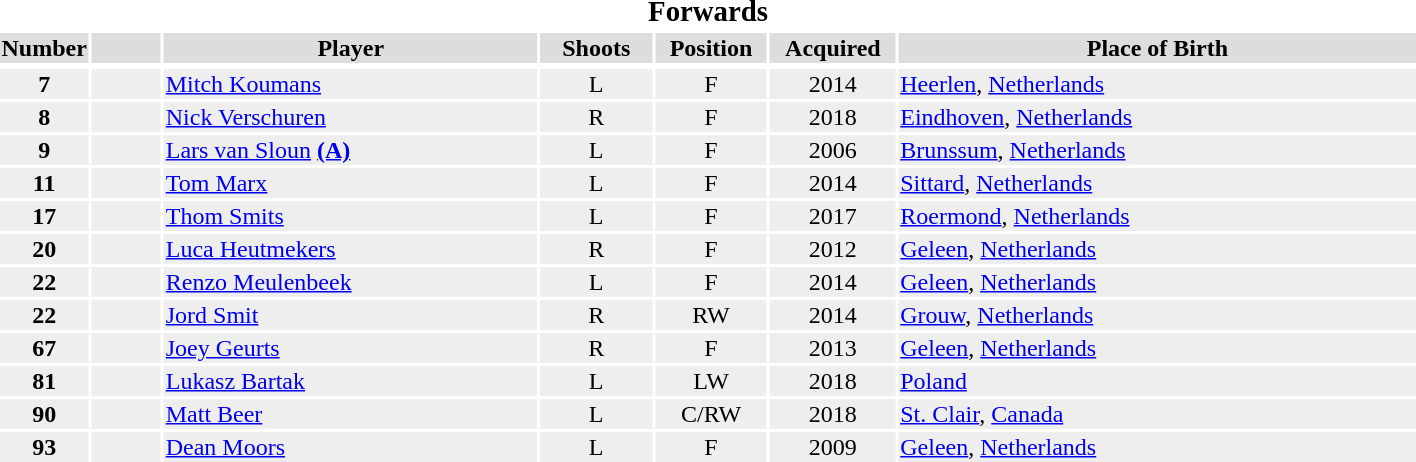<table width=75%>
<tr>
<th colspan=7><big>Forwards</big></th>
</tr>
<tr bgcolor="#dddddd">
<th width=5%>Number</th>
<th width=5%></th>
<th !width=15%>Player</th>
<th width=8%>Shoots</th>
<th width=8%>Position</th>
<th width=9%>Acquired</th>
<th width=37%>Place of Birth</th>
</tr>
<tr>
</tr>
<tr bgcolor="#eeeeee">
<td align=center><strong>7</strong></td>
<td align=center></td>
<td><a href='#'>Mitch Koumans</a></td>
<td align=center>L</td>
<td align=center>F</td>
<td align=center>2014</td>
<td><a href='#'>Heerlen</a>, <a href='#'>Netherlands</a></td>
</tr>
<tr bgcolor="#eeeeee">
<td align=center><strong>8</strong></td>
<td align=center></td>
<td><a href='#'>Nick Verschuren</a></td>
<td align=center>R</td>
<td align=center>F</td>
<td align=center>2018</td>
<td><a href='#'>Eindhoven</a>, <a href='#'>Netherlands</a></td>
</tr>
<tr bgcolor="#eeeeee">
<td align=center><strong>9</strong></td>
<td align=center></td>
<td><a href='#'>Lars van Sloun</a> <a href='#'><strong>(A)</strong></a></td>
<td align=center>L</td>
<td align=center>F</td>
<td align=center>2006</td>
<td><a href='#'>Brunssum</a>, <a href='#'>Netherlands</a></td>
</tr>
<tr bgcolor="#eeeeee">
<td align=center><strong>11</strong></td>
<td align=center></td>
<td><a href='#'>Tom Marx</a></td>
<td align=center>L</td>
<td align=center>F</td>
<td align=center>2014</td>
<td><a href='#'>Sittard</a>, <a href='#'>Netherlands</a></td>
</tr>
<tr bgcolor="#eeeeee">
<td align=center><strong>17</strong></td>
<td align=center></td>
<td><a href='#'>Thom Smits</a></td>
<td align=center>L</td>
<td align=center>F</td>
<td align=center>2017</td>
<td><a href='#'>Roermond</a>, <a href='#'>Netherlands</a></td>
</tr>
<tr bgcolor="#eeeeee">
<td align=center><strong>20</strong></td>
<td align=center></td>
<td><a href='#'>Luca Heutmekers</a></td>
<td align=center>R</td>
<td align=center>F</td>
<td align=center>2012</td>
<td><a href='#'>Geleen</a>, <a href='#'>Netherlands</a></td>
</tr>
<tr bgcolor="#eeeeee">
<td align=center><strong>22</strong></td>
<td align=center></td>
<td><a href='#'>Renzo Meulenbeek</a></td>
<td align=center>L</td>
<td align=center>F</td>
<td align=center>2014</td>
<td><a href='#'>Geleen</a>, <a href='#'>Netherlands</a></td>
</tr>
<tr bgcolor="#eeeeee">
<td align=center><strong>22</strong></td>
<td align=center></td>
<td><a href='#'>Jord Smit</a></td>
<td align=center>R</td>
<td align=center>RW</td>
<td align=center>2014</td>
<td><a href='#'>Grouw</a>, <a href='#'>Netherlands</a></td>
</tr>
<tr bgcolor="#eeeeee">
<td align=center><strong>67</strong></td>
<td align=center></td>
<td><a href='#'>Joey Geurts</a></td>
<td align=center>R</td>
<td align=center>F</td>
<td align=center>2013</td>
<td><a href='#'>Geleen</a>, <a href='#'>Netherlands</a></td>
</tr>
<tr bgcolor="#eeeeee">
<td align=center><strong>81</strong></td>
<td align=center></td>
<td><a href='#'>Lukasz Bartak</a></td>
<td align=center>L</td>
<td align=center>LW</td>
<td align=center>2018</td>
<td><a href='#'>Poland</a></td>
</tr>
<tr bgcolor="#eeeeee">
<td align=center><strong>90</strong></td>
<td align=center></td>
<td><a href='#'>Matt Beer</a></td>
<td align=center>L</td>
<td align=center>C/RW</td>
<td align=center>2018</td>
<td><a href='#'>St. Clair</a>, <a href='#'>Canada</a></td>
</tr>
<tr bgcolor="#eeeeee">
<td align=center><strong>93</strong></td>
<td align=center></td>
<td><a href='#'>Dean Moors</a></td>
<td align=center>L</td>
<td align=center>F</td>
<td align=center>2009</td>
<td><a href='#'>Geleen</a>, <a href='#'>Netherlands</a></td>
</tr>
</table>
